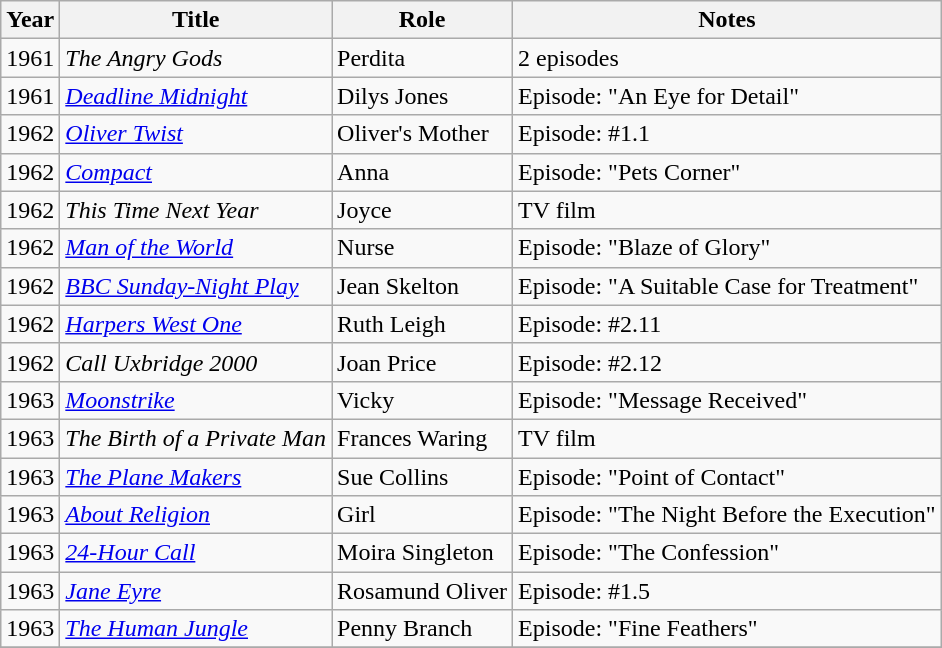<table class="wikitable">
<tr>
<th>Year</th>
<th>Title</th>
<th>Role</th>
<th>Notes</th>
</tr>
<tr>
<td>1961</td>
<td><em>The Angry Gods</em></td>
<td>Perdita</td>
<td>2 episodes</td>
</tr>
<tr>
<td>1961</td>
<td><em><a href='#'>Deadline Midnight</a></em></td>
<td>Dilys Jones</td>
<td>Episode: "An Eye for Detail"</td>
</tr>
<tr>
<td>1962</td>
<td><em><a href='#'>Oliver Twist</a></em></td>
<td>Oliver's Mother</td>
<td>Episode: #1.1</td>
</tr>
<tr>
<td>1962</td>
<td><em><a href='#'>Compact</a></em></td>
<td>Anna</td>
<td>Episode: "Pets Corner"</td>
</tr>
<tr>
<td>1962</td>
<td><em>This Time Next Year</em></td>
<td>Joyce</td>
<td>TV film</td>
</tr>
<tr>
<td>1962</td>
<td><em><a href='#'>Man of the World</a></em></td>
<td>Nurse</td>
<td>Episode: "Blaze of Glory"</td>
</tr>
<tr>
<td>1962</td>
<td><em><a href='#'>BBC Sunday-Night Play</a></em></td>
<td>Jean Skelton</td>
<td>Episode: "A Suitable Case for Treatment"</td>
</tr>
<tr>
<td>1962</td>
<td><em><a href='#'>Harpers West One</a></em></td>
<td>Ruth Leigh</td>
<td>Episode: #2.11</td>
</tr>
<tr>
<td>1962</td>
<td><em>Call Uxbridge 2000</em></td>
<td>Joan Price</td>
<td>Episode: #2.12</td>
</tr>
<tr>
<td>1963</td>
<td><em><a href='#'>Moonstrike</a></em></td>
<td>Vicky</td>
<td>Episode: "Message Received"</td>
</tr>
<tr>
<td>1963</td>
<td><em>The Birth of a Private Man</em></td>
<td>Frances Waring</td>
<td>TV film</td>
</tr>
<tr>
<td>1963</td>
<td><em><a href='#'>The Plane Makers</a></em></td>
<td>Sue Collins</td>
<td>Episode: "Point of Contact"</td>
</tr>
<tr>
<td>1963</td>
<td><em><a href='#'>About Religion</a></em></td>
<td>Girl</td>
<td>Episode: "The Night Before the Execution"</td>
</tr>
<tr>
<td>1963</td>
<td><em><a href='#'>24-Hour Call</a></em></td>
<td>Moira Singleton</td>
<td>Episode: "The Confession"</td>
</tr>
<tr>
<td>1963</td>
<td><em><a href='#'>Jane Eyre</a></em></td>
<td>Rosamund Oliver</td>
<td>Episode: #1.5</td>
</tr>
<tr>
<td>1963</td>
<td><em><a href='#'>The Human Jungle</a></em></td>
<td>Penny Branch</td>
<td>Episode: "Fine Feathers"</td>
</tr>
<tr>
</tr>
</table>
